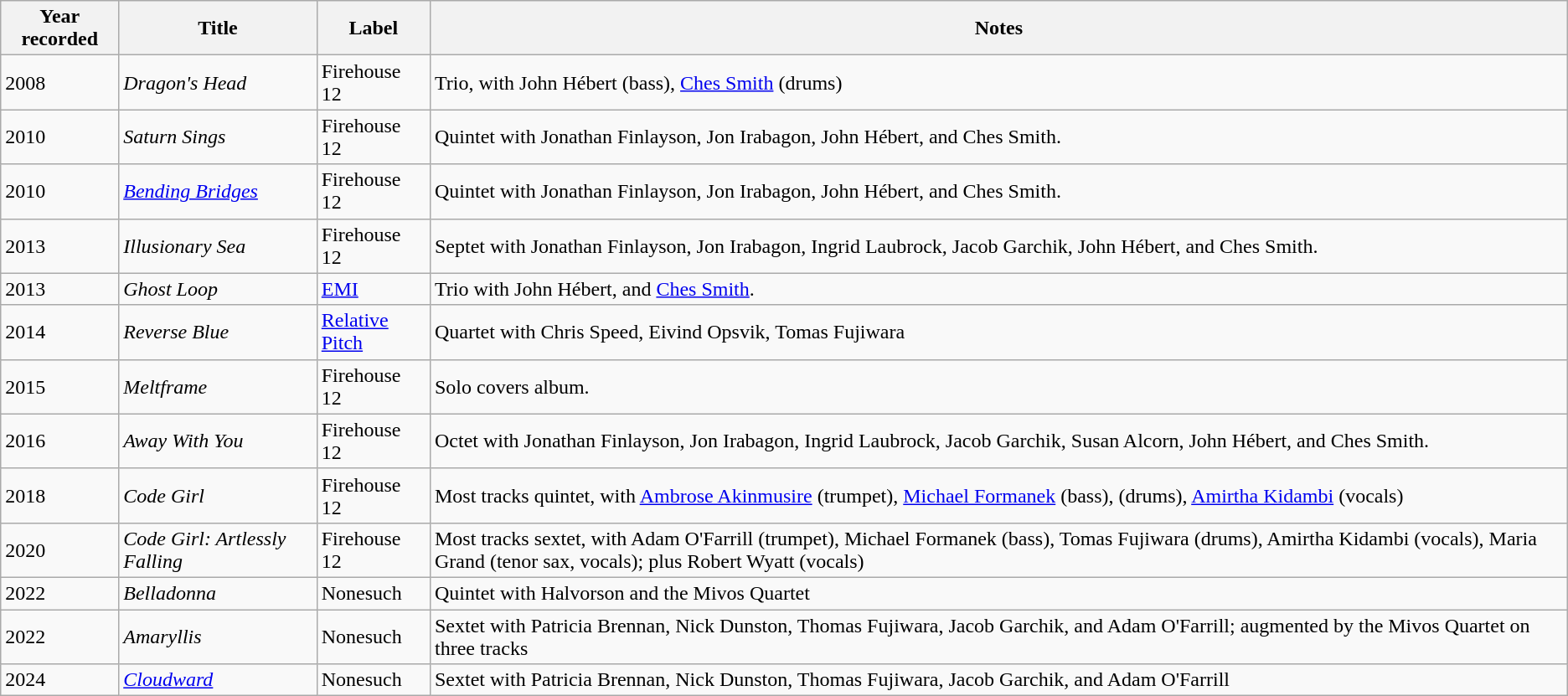<table class="wikitable sortable">
<tr>
<th>Year recorded</th>
<th>Title</th>
<th>Label</th>
<th>Notes</th>
</tr>
<tr>
<td>2008</td>
<td><em>Dragon's Head</em></td>
<td>Firehouse 12</td>
<td>Trio, with John Hébert (bass), <a href='#'>Ches Smith</a> (drums)</td>
</tr>
<tr>
<td>2010</td>
<td><em>Saturn Sings</em></td>
<td>Firehouse 12</td>
<td>Quintet with Jonathan Finlayson, Jon Irabagon, John Hébert, and Ches Smith.</td>
</tr>
<tr>
<td>2010</td>
<td><em><a href='#'>Bending Bridges</a></em></td>
<td>Firehouse 12</td>
<td>Quintet with Jonathan Finlayson, Jon Irabagon, John Hébert, and Ches Smith.</td>
</tr>
<tr>
<td>2013</td>
<td><em>Illusionary Sea</em></td>
<td>Firehouse 12</td>
<td>Septet with Jonathan Finlayson, Jon Irabagon, Ingrid Laubrock, Jacob Garchik, John Hébert, and Ches Smith.</td>
</tr>
<tr>
<td>2013</td>
<td><em>Ghost Loop</em></td>
<td><a href='#'>EMI</a></td>
<td>Trio with John Hébert, and <a href='#'>Ches Smith</a>.</td>
</tr>
<tr>
<td>2014</td>
<td><em>Reverse Blue</em></td>
<td><a href='#'>Relative Pitch</a></td>
<td>Quartet with Chris Speed, Eivind Opsvik, Tomas Fujiwara</td>
</tr>
<tr>
<td>2015</td>
<td><em>Meltframe</em></td>
<td>Firehouse 12</td>
<td>Solo covers album.</td>
</tr>
<tr>
<td>2016</td>
<td><em>Away With You</em></td>
<td>Firehouse 12</td>
<td>Octet with Jonathan Finlayson, Jon Irabagon, Ingrid Laubrock, Jacob Garchik, Susan Alcorn, John Hébert, and Ches Smith.</td>
</tr>
<tr>
<td>2018</td>
<td><em>Code Girl</em></td>
<td>Firehouse 12</td>
<td>Most tracks quintet, with <a href='#'>Ambrose Akinmusire</a> (trumpet), <a href='#'>Michael Formanek</a> (bass),  (drums), <a href='#'>Amirtha Kidambi</a> (vocals)</td>
</tr>
<tr>
<td>2020</td>
<td><em>Code Girl: Artlessly Falling</em></td>
<td>Firehouse 12</td>
<td>Most tracks sextet, with Adam O'Farrill (trumpet), Michael Formanek (bass), Tomas Fujiwara (drums), Amirtha Kidambi (vocals), Maria Grand (tenor sax, vocals); plus Robert Wyatt (vocals)</td>
</tr>
<tr>
<td>2022</td>
<td><em>Belladonna</em></td>
<td>Nonesuch</td>
<td>Quintet with Halvorson and the Mivos Quartet</td>
</tr>
<tr>
<td>2022</td>
<td><em>Amaryllis</em></td>
<td>Nonesuch</td>
<td>Sextet with Patricia Brennan, Nick Dunston, Thomas Fujiwara, Jacob Garchik, and Adam O'Farrill; augmented by the Mivos Quartet on three tracks</td>
</tr>
<tr>
<td>2024</td>
<td><em><a href='#'>Cloudward</a></em></td>
<td>Nonesuch</td>
<td>Sextet with Patricia Brennan, Nick Dunston, Thomas Fujiwara, Jacob Garchik, and Adam O'Farrill</td>
</tr>
</table>
